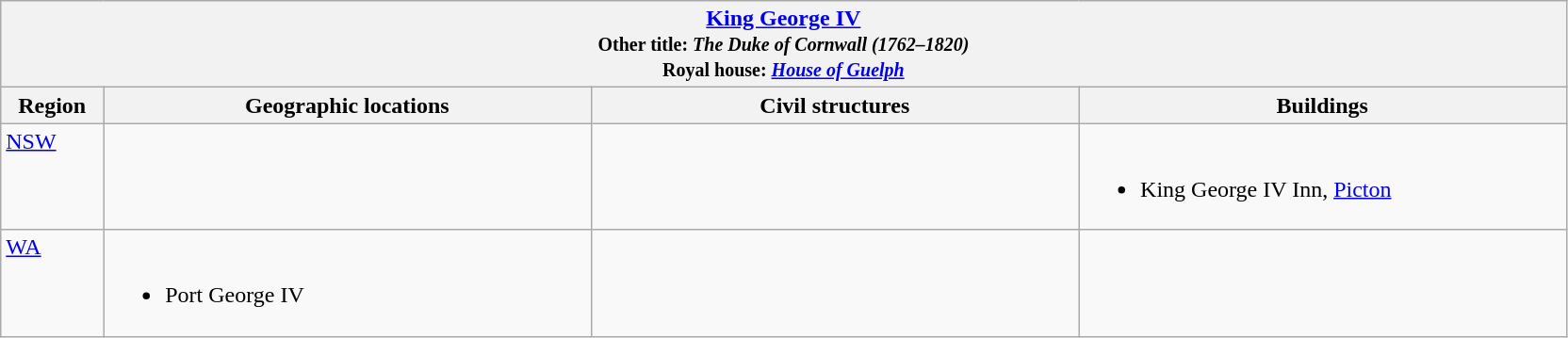<table class="wikitable">
<tr>
<th colspan="4"> <a href='#'>King George IV</a><br><small>Other title: <em>The Duke of Cornwall (1762–1820)</em></small><br><small>Royal house: <em><a href='#'>House of Guelph</a></em></small></th>
</tr>
<tr>
<th width="5%">Region</th>
<th width="23.75%">Geographic locations</th>
<th width="23.75%">Civil structures</th>
<th width="23.75%">Buildings</th>
</tr>
<tr>
<td align=left valign=top> <a href='#'>NSW</a></td>
<td></td>
<td></td>
<td><br><ul><li>King George IV Inn, <a href='#'>Picton</a></li></ul></td>
</tr>
<tr>
<td align=left valign=top> <a href='#'>WA</a></td>
<td><br><ul><li>Port George IV</li></ul></td>
<td></td>
<td></td>
</tr>
</table>
